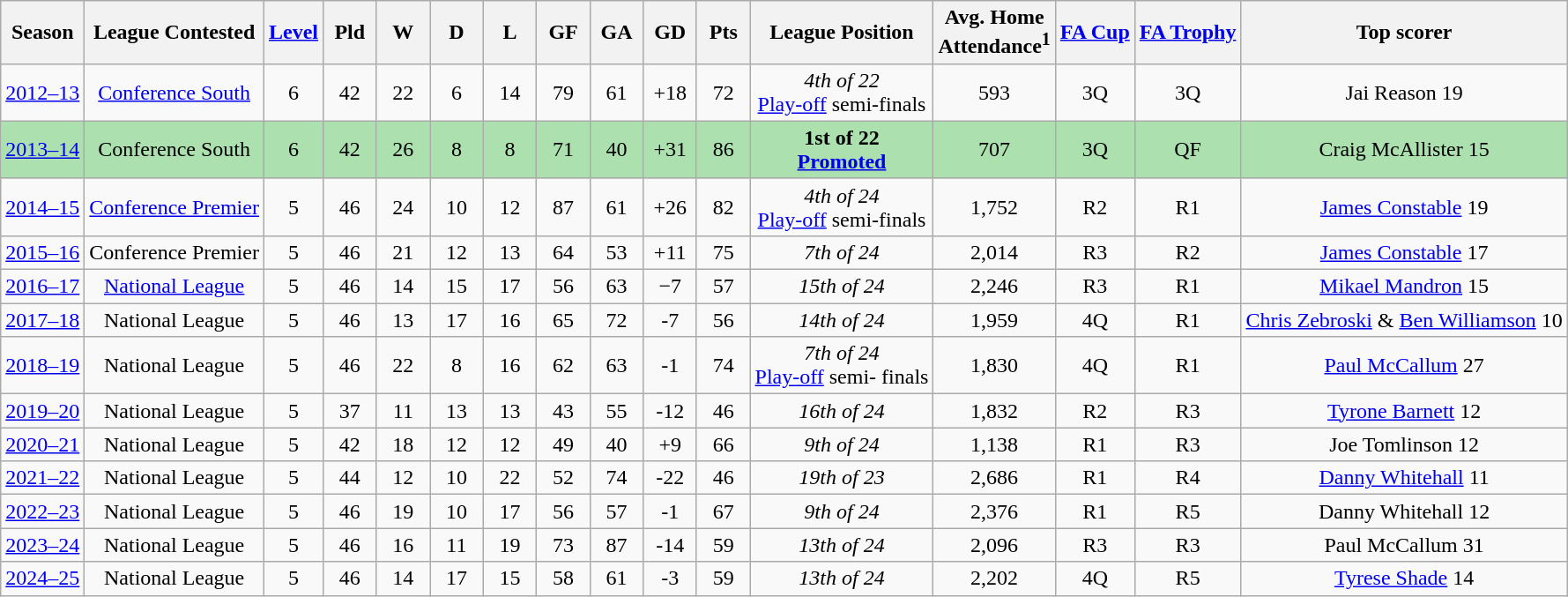<table class="wikitable" style="text-align: center;">
<tr>
<th>Season<br></th>
<th style="text-align:center;">League Contested</th>
<th width="20"><a href='#'>Level</a><br></th>
<th width="33">Pld<br></th>
<th width="33">W<br></th>
<th width="33">D<br></th>
<th width="33">L<br></th>
<th width="33">GF<br></th>
<th width="33">GA<br></th>
<th width="33">GD<br></th>
<th width="33">Pts<br></th>
<th style="text-align:center;">League Position<br></th>
<th style="text-align:center;">Avg. Home<br>Attendance<sup>1</sup><br></th>
<th style="text-align:center;"><a href='#'>FA Cup</a><br></th>
<th style="text-align:center;"><a href='#'>FA Trophy</a><br></th>
<th style="text-align:center;">Top scorer</th>
</tr>
<tr>
<td><a href='#'>2012–13</a></td>
<td><a href='#'>Conference South</a></td>
<td>6</td>
<td>42</td>
<td>22</td>
<td>6</td>
<td>14</td>
<td>79</td>
<td>61</td>
<td>+18</td>
<td>72</td>
<td><em>4th of 22</em><br><a href='#'>Play-off</a> semi-finals</td>
<td>593</td>
<td>3Q</td>
<td>3Q</td>
<td>Jai Reason 19</td>
</tr>
<tr align="center" bgcolor="#ace1af">
<td><a href='#'>2013–14</a></td>
<td>Conference South</td>
<td>6</td>
<td>42</td>
<td>26</td>
<td>8</td>
<td>8</td>
<td>71</td>
<td>40</td>
<td>+31</td>
<td>86</td>
<td><strong>1st of 22</strong><br><strong><a href='#'>Promoted</a></strong></td>
<td>707</td>
<td>3Q</td>
<td>QF</td>
<td>Craig McAllister 15</td>
</tr>
<tr>
<td><a href='#'>2014–15</a></td>
<td><a href='#'>Conference Premier</a></td>
<td>5</td>
<td>46</td>
<td>24</td>
<td>10</td>
<td>12</td>
<td>87</td>
<td>61</td>
<td>+26</td>
<td>82</td>
<td><em>4th of 24</em><br><a href='#'>Play-off</a> semi-finals</td>
<td>1,752</td>
<td>R2</td>
<td>R1</td>
<td><a href='#'>James Constable</a> 19</td>
</tr>
<tr>
<td><a href='#'>2015–16</a></td>
<td>Conference Premier</td>
<td>5</td>
<td>46</td>
<td>21</td>
<td>12</td>
<td>13</td>
<td>64</td>
<td>53</td>
<td>+11</td>
<td>75</td>
<td><em>7th of 24</em></td>
<td>2,014</td>
<td>R3</td>
<td>R2</td>
<td><a href='#'>James Constable</a> 17</td>
</tr>
<tr>
<td><a href='#'>2016–17</a></td>
<td><a href='#'>National League</a></td>
<td>5</td>
<td>46</td>
<td>14</td>
<td>15</td>
<td>17</td>
<td>56</td>
<td>63</td>
<td>−7</td>
<td>57</td>
<td><em>15th of 24</em></td>
<td>2,246</td>
<td>R3</td>
<td>R1</td>
<td><a href='#'>Mikael Mandron</a> 15</td>
</tr>
<tr>
<td><a href='#'>2017–18</a></td>
<td>National League</td>
<td>5</td>
<td>46</td>
<td>13</td>
<td>17</td>
<td>16</td>
<td>65</td>
<td>72</td>
<td>-7</td>
<td>56</td>
<td><em>14th of 24</em></td>
<td>1,959</td>
<td>4Q</td>
<td>R1</td>
<td><a href='#'>Chris Zebroski</a> & <a href='#'>Ben Williamson</a> 10</td>
</tr>
<tr>
<td><a href='#'>2018–19</a></td>
<td>National League</td>
<td>5</td>
<td>46</td>
<td>22</td>
<td>8</td>
<td>16</td>
<td>62</td>
<td>63</td>
<td>-1</td>
<td>74</td>
<td><em>7th of 24</em><br><a href='#'>Play-off</a> semi- finals</td>
<td>1,830</td>
<td>4Q</td>
<td>R1</td>
<td><a href='#'>Paul McCallum</a> 27</td>
</tr>
<tr>
<td><a href='#'>2019–20</a></td>
<td>National League</td>
<td>5</td>
<td>37</td>
<td>11</td>
<td>13</td>
<td>13</td>
<td>43</td>
<td>55</td>
<td>-12</td>
<td>46</td>
<td><em>16th of 24</em></td>
<td>1,832</td>
<td>R2</td>
<td>R3</td>
<td><a href='#'>Tyrone Barnett</a> 12</td>
</tr>
<tr>
<td><a href='#'>2020–21</a></td>
<td>National League</td>
<td>5</td>
<td>42</td>
<td>18</td>
<td>12</td>
<td>12</td>
<td>49</td>
<td>40</td>
<td>+9</td>
<td>66</td>
<td><em>9th of 24</em></td>
<td>1,138</td>
<td>R1</td>
<td>R3</td>
<td>Joe Tomlinson 12</td>
</tr>
<tr>
<td><a href='#'>2021–22</a></td>
<td>National League</td>
<td>5</td>
<td>44</td>
<td>12</td>
<td>10</td>
<td>22</td>
<td>52</td>
<td>74</td>
<td>-22</td>
<td>46</td>
<td><em>19th of 23</em></td>
<td>2,686</td>
<td>R1</td>
<td>R4</td>
<td><a href='#'>Danny Whitehall</a> 11</td>
</tr>
<tr>
<td><a href='#'>2022–23</a></td>
<td>National League</td>
<td>5</td>
<td>46</td>
<td>19</td>
<td>10</td>
<td>17</td>
<td>56</td>
<td>57</td>
<td>-1</td>
<td>67</td>
<td><em>9th of 24</em></td>
<td>2,376</td>
<td>R1</td>
<td>R5</td>
<td>Danny Whitehall 12</td>
</tr>
<tr>
<td><a href='#'>2023–24</a></td>
<td>National League</td>
<td>5</td>
<td>46</td>
<td>16</td>
<td>11</td>
<td>19</td>
<td>73</td>
<td>87</td>
<td>-14</td>
<td>59</td>
<td><em>13th of 24</em></td>
<td>2,096</td>
<td>R3</td>
<td>R3</td>
<td>Paul McCallum 31</td>
</tr>
<tr>
<td><a href='#'>2024–25</a></td>
<td>National League</td>
<td>5</td>
<td>46</td>
<td>14</td>
<td>17</td>
<td>15</td>
<td>58</td>
<td>61</td>
<td>-3</td>
<td>59</td>
<td><em>13th of 24</em></td>
<td>2,202</td>
<td>4Q</td>
<td>R5</td>
<td><a href='#'>Tyrese Shade</a> 14</td>
</tr>
</table>
